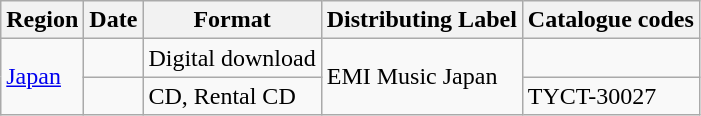<table class="wikitable">
<tr>
<th>Region</th>
<th>Date</th>
<th>Format</th>
<th>Distributing Label</th>
<th>Catalogue codes</th>
</tr>
<tr>
<td rowspan="2"><a href='#'>Japan</a></td>
<td></td>
<td>Digital download</td>
<td rowspan="2">EMI Music Japan</td>
<td rowspan="1"></td>
</tr>
<tr>
<td></td>
<td>CD, Rental CD</td>
<td rowspan="1">TYCT-30027</td>
</tr>
</table>
